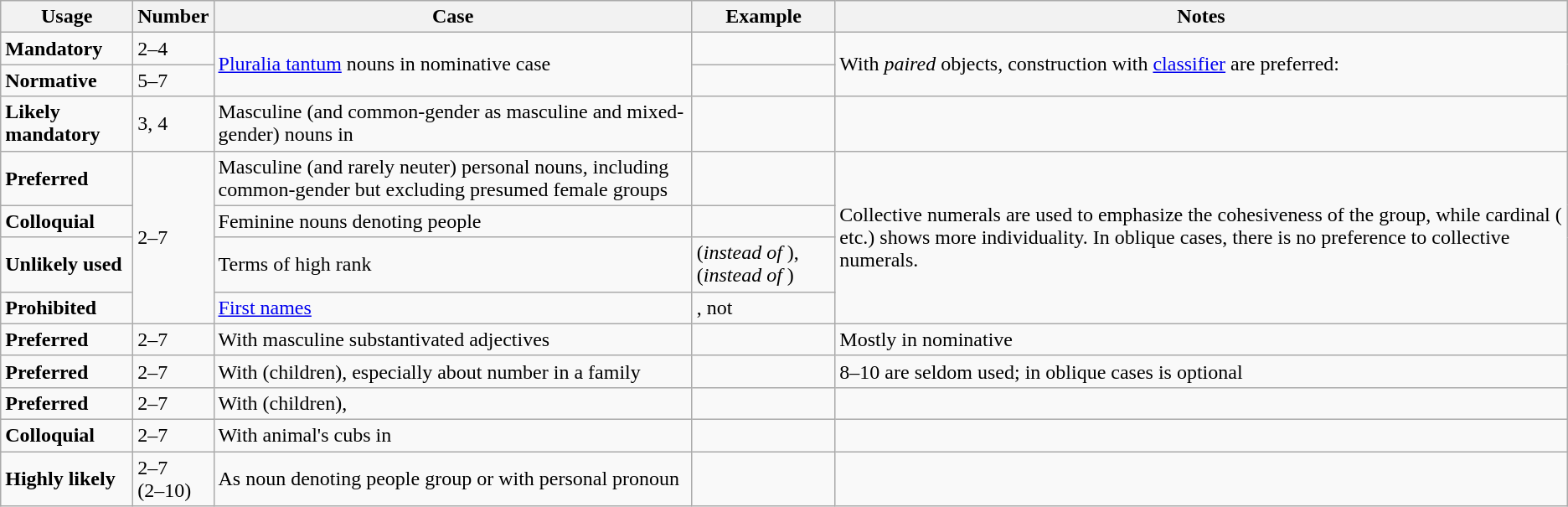<table class="wikitable">
<tr>
<th>Usage</th>
<th>Number</th>
<th>Case</th>
<th>Example</th>
<th>Notes</th>
</tr>
<tr>
<td><strong>Mandatory</strong></td>
<td>2–4</td>
<td rowspan=2><a href='#'>Pluralia tantum</a> nouns in nominative case</td>
<td></td>
<td rowspan=2>With <em>paired</em> objects, construction with <a href='#'>classifier</a>  are preferred: </td>
</tr>
<tr>
<td><strong>Normative</strong></td>
<td>5–7</td>
<td></td>
</tr>
<tr>
<td><strong>Likely mandatory</strong></td>
<td>3, 4</td>
<td>Masculine (and common-gender as masculine and mixed-gender) nouns in </td>
<td></td>
<td></td>
</tr>
<tr>
<td><strong>Preferred</strong></td>
<td rowspan=4>2–7</td>
<td>Masculine (and rarely neuter) personal nouns, including common-gender but excluding presumed female groups</td>
<td></td>
<td rowspan=4>Collective numerals are used to emphasize the cohesiveness of the group, while cardinal ( etc.) shows more individuality. In oblique cases, there is no preference to collective numerals.</td>
</tr>
<tr>
<td><strong>Colloquial</strong></td>
<td>Feminine nouns denoting people</td>
<td></td>
</tr>
<tr>
<td><strong>Unlikely used</strong></td>
<td>Terms of high rank</td>
<td> (<em>instead of</em> ),  (<em>instead of</em> )</td>
</tr>
<tr>
<td><strong>Prohibited</strong></td>
<td><a href='#'>First names</a></td>
<td>, not </td>
</tr>
<tr>
<td><strong>Preferred</strong></td>
<td>2–7</td>
<td>With masculine substantivated adjectives</td>
<td></td>
<td>Mostly in nominative</td>
</tr>
<tr>
<td><strong>Preferred</strong></td>
<td>2–7</td>
<td>With  (children), especially about number in a family</td>
<td></td>
<td>8–10 are seldom used; in oblique cases is optional</td>
</tr>
<tr>
<td><strong>Preferred</strong></td>
<td>2–7</td>
<td>With  (children), </td>
<td></td>
<td></td>
</tr>
<tr>
<td><strong>Colloquial</strong></td>
<td>2–7</td>
<td>With animal's cubs in </td>
<td></td>
<td></td>
</tr>
<tr>
<td><strong>Highly likely</strong></td>
<td>2–7<br>(2–10)</td>
<td>As noun denoting people group or with personal pronoun</td>
<td></td>
<td></td>
</tr>
</table>
